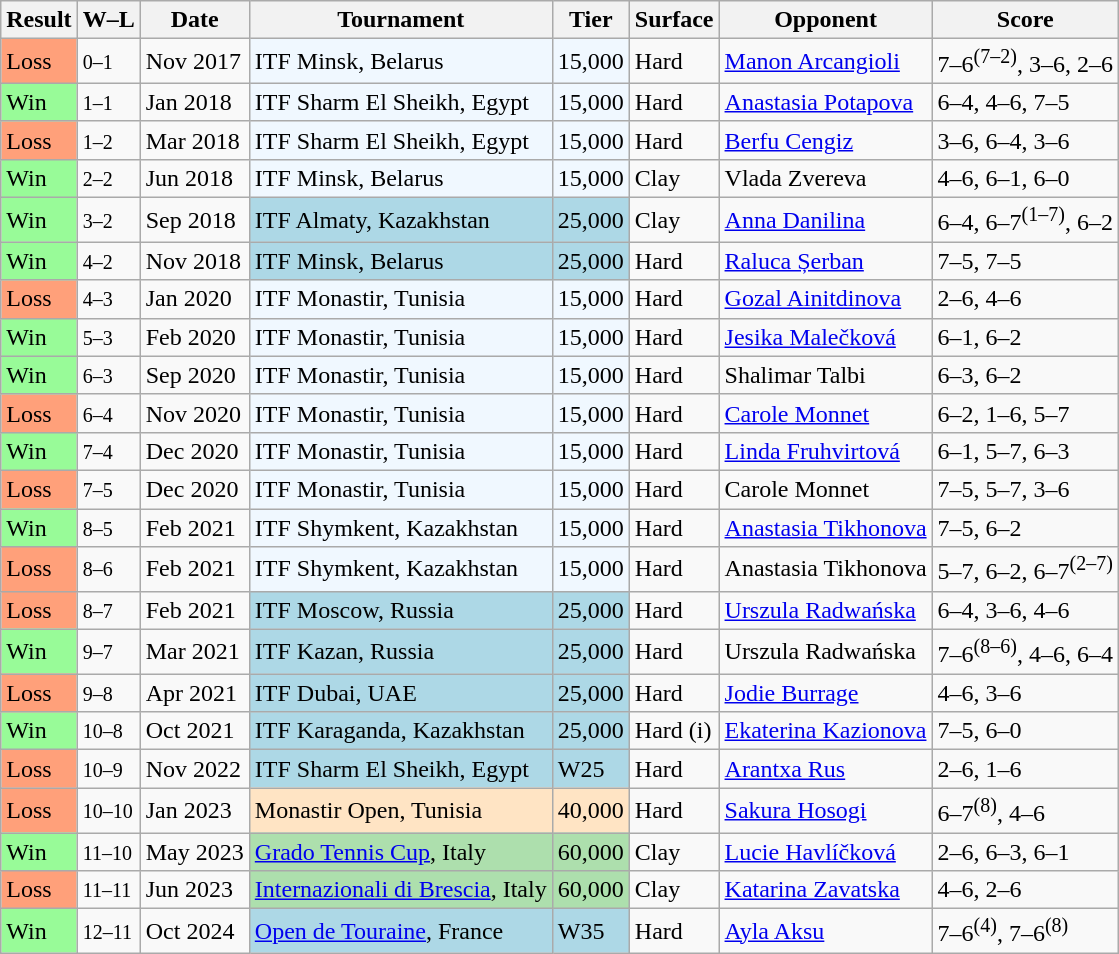<table class="sortable wikitable">
<tr>
<th>Result</th>
<th class="unsortable">W–L</th>
<th>Date</th>
<th>Tournament</th>
<th>Tier</th>
<th>Surface</th>
<th>Opponent</th>
<th class="unsortable">Score</th>
</tr>
<tr>
<td bgcolor=#ffa07a>Loss</td>
<td><small>0–1</small></td>
<td>Nov 2017</td>
<td style="background:#f0f8ff;">ITF Minsk, Belarus</td>
<td style="background:#f0f8ff;">15,000</td>
<td>Hard</td>
<td> <a href='#'>Manon Arcangioli</a></td>
<td>7–6<sup>(7–2)</sup>, 3–6, 2–6</td>
</tr>
<tr>
<td bgcolor=#98FB98>Win</td>
<td><small>1–1</small></td>
<td>Jan 2018</td>
<td style="background:#f0f8ff;">ITF Sharm El Sheikh, Egypt</td>
<td style="background:#f0f8ff;">15,000</td>
<td>Hard</td>
<td> <a href='#'>Anastasia Potapova</a></td>
<td>6–4, 4–6, 7–5</td>
</tr>
<tr>
<td bgcolor=#ffa07a>Loss</td>
<td><small>1–2</small></td>
<td>Mar 2018</td>
<td style="background:#f0f8ff;">ITF Sharm El Sheikh, Egypt</td>
<td style="background:#f0f8ff;">15,000</td>
<td>Hard</td>
<td> <a href='#'>Berfu Cengiz</a></td>
<td>3–6, 6–4, 3–6</td>
</tr>
<tr>
<td bgcolor=#98FB98>Win</td>
<td><small>2–2</small></td>
<td>Jun 2018</td>
<td style="background:#f0f8ff;">ITF Minsk, Belarus</td>
<td style="background:#f0f8ff;">15,000</td>
<td>Clay</td>
<td> Vlada Zvereva</td>
<td>4–6, 6–1, 6–0</td>
</tr>
<tr>
<td bgcolor=#98FB98>Win</td>
<td><small>3–2</small></td>
<td>Sep 2018</td>
<td style="background:lightblue;">ITF Almaty, Kazakhstan</td>
<td style="background:lightblue;">25,000</td>
<td>Clay</td>
<td> <a href='#'>Anna Danilina</a></td>
<td>6–4, 6–7<sup>(1–7)</sup>, 6–2</td>
</tr>
<tr>
<td bgcolor=#98FB98>Win</td>
<td><small>4–2</small></td>
<td>Nov 2018</td>
<td style="background:lightblue;">ITF Minsk, Belarus</td>
<td style="background:lightblue;">25,000</td>
<td>Hard</td>
<td> <a href='#'>Raluca Șerban</a></td>
<td>7–5, 7–5</td>
</tr>
<tr>
<td bgcolor=#ffa07a>Loss</td>
<td><small>4–3</small></td>
<td>Jan 2020</td>
<td style="background:#f0f8ff;">ITF Monastir, Tunisia</td>
<td style="background:#f0f8ff;">15,000</td>
<td>Hard</td>
<td> <a href='#'>Gozal Ainitdinova</a></td>
<td>2–6, 4–6</td>
</tr>
<tr>
<td bgcolor=#98FB98>Win</td>
<td><small>5–3</small></td>
<td>Feb 2020</td>
<td style="background:#f0f8ff;">ITF Monastir, Tunisia</td>
<td style="background:#f0f8ff;">15,000</td>
<td>Hard</td>
<td> <a href='#'>Jesika Malečková</a></td>
<td>6–1, 6–2</td>
</tr>
<tr>
<td bgcolor=#98FB98>Win</td>
<td><small>6–3</small></td>
<td>Sep 2020</td>
<td style="background:#f0f8ff;">ITF Monastir, Tunisia</td>
<td style="background:#f0f8ff;">15,000</td>
<td>Hard</td>
<td> Shalimar Talbi</td>
<td>6–3, 6–2</td>
</tr>
<tr>
<td bgcolor=#ffa07a>Loss</td>
<td><small>6–4</small></td>
<td>Nov 2020</td>
<td style="background:#f0f8ff;">ITF Monastir, Tunisia</td>
<td style="background:#f0f8ff;">15,000</td>
<td>Hard</td>
<td> <a href='#'>Carole Monnet</a></td>
<td>6–2, 1–6, 5–7</td>
</tr>
<tr>
<td bgcolor=#98FB98>Win</td>
<td><small>7–4</small></td>
<td>Dec 2020</td>
<td style="background:#f0f8ff;">ITF Monastir, Tunisia</td>
<td style="background:#f0f8ff;">15,000</td>
<td>Hard</td>
<td> <a href='#'>Linda Fruhvirtová</a></td>
<td>6–1, 5–7, 6–3</td>
</tr>
<tr>
<td bgcolor=#ffa07a>Loss</td>
<td><small>7–5</small></td>
<td>Dec 2020</td>
<td style="background:#f0f8ff;">ITF Monastir, Tunisia</td>
<td style="background:#f0f8ff;">15,000</td>
<td>Hard</td>
<td> Carole Monnet</td>
<td>7–5, 5–7, 3–6</td>
</tr>
<tr>
<td bgcolor=#98FB98>Win</td>
<td><small>8–5</small></td>
<td>Feb 2021</td>
<td style="background:#f0f8ff;">ITF Shymkent, Kazakhstan</td>
<td style="background:#f0f8ff;">15,000</td>
<td>Hard</td>
<td> <a href='#'>Anastasia Tikhonova</a></td>
<td>7–5, 6–2</td>
</tr>
<tr>
<td bgcolor=#ffa07a>Loss</td>
<td><small>8–6</small></td>
<td>Feb 2021</td>
<td style="background:#f0f8ff;">ITF Shymkent, Kazakhstan</td>
<td style="background:#f0f8ff;">15,000</td>
<td>Hard</td>
<td> Anastasia Tikhonova</td>
<td>5–7, 6–2, 6–7<sup>(2–7)</sup></td>
</tr>
<tr>
<td bgcolor=#ffa07a>Loss</td>
<td><small>8–7</small></td>
<td>Feb 2021</td>
<td style="background:lightblue;">ITF Moscow, Russia</td>
<td style="background:lightblue;">25,000</td>
<td>Hard</td>
<td> <a href='#'>Urszula Radwańska</a></td>
<td>6–4, 3–6, 4–6</td>
</tr>
<tr>
<td bgcolor=#98FB98>Win</td>
<td><small>9–7</small></td>
<td>Mar 2021</td>
<td style="background:lightblue;">ITF Kazan, Russia</td>
<td style="background:lightblue;">25,000</td>
<td>Hard</td>
<td> Urszula Radwańska</td>
<td>7–6<sup>(8–6)</sup>, 4–6, 6–4</td>
</tr>
<tr>
<td bgcolor=#ffa07a>Loss</td>
<td><small>9–8</small></td>
<td>Apr 2021</td>
<td style="background:lightblue;">ITF Dubai, UAE</td>
<td style="background:lightblue;">25,000</td>
<td>Hard</td>
<td> <a href='#'>Jodie Burrage</a></td>
<td>4–6, 3–6</td>
</tr>
<tr>
<td bgcolor=#98FB98>Win</td>
<td><small>10–8</small></td>
<td>Oct 2021</td>
<td style="background:lightblue;">ITF Karaganda, Kazakhstan</td>
<td style="background:lightblue;">25,000</td>
<td>Hard (i)</td>
<td> <a href='#'>Ekaterina Kazionova</a></td>
<td>7–5, 6–0</td>
</tr>
<tr>
<td bgcolor=#ffa07a>Loss</td>
<td><small>10–9</small></td>
<td>Nov 2022</td>
<td style="background:lightblue;">ITF Sharm El Sheikh, Egypt</td>
<td style="background:lightblue;">W25</td>
<td>Hard</td>
<td> <a href='#'>Arantxa Rus</a></td>
<td>2–6, 1–6</td>
</tr>
<tr>
<td bgcolor=#ffa07a>Loss</td>
<td><small>10–10</small></td>
<td>Jan 2023</td>
<td style="background:#ffe4c4;">Monastir Open, Tunisia</td>
<td style="background:#ffe4c4;">40,000</td>
<td>Hard</td>
<td> <a href='#'>Sakura Hosogi</a></td>
<td>6–7<sup>(8)</sup>, 4–6</td>
</tr>
<tr>
<td bgcolor=#98FB98>Win</td>
<td><small>11–10</small></td>
<td>May 2023</td>
<td style="background:#addfad"><a href='#'>Grado Tennis Cup</a>, Italy</td>
<td style="background:#addfad">60,000</td>
<td>Clay</td>
<td> <a href='#'>Lucie Havlíčková</a></td>
<td>2–6, 6–3, 6–1</td>
</tr>
<tr>
<td bgcolor="#ffa07a">Loss</td>
<td><small>11–11</small></td>
<td>Jun 2023</td>
<td style="background:#addfad"><a href='#'>Internazionali di Brescia</a>, Italy</td>
<td style="background:#addfad">60,000</td>
<td>Clay</td>
<td> <a href='#'>Katarina Zavatska</a></td>
<td>4–6, 2–6</td>
</tr>
<tr>
<td style="background:#98fb98;">Win</td>
<td><small>12–11</small></td>
<td>Oct 2024</td>
<td style="background:lightblue;"><a href='#'>Open de Touraine</a>, France</td>
<td style="background:lightblue;">W35</td>
<td>Hard</td>
<td> <a href='#'>Ayla Aksu</a></td>
<td>7–6<sup>(4)</sup>, 7–6<sup>(8)</sup></td>
</tr>
</table>
